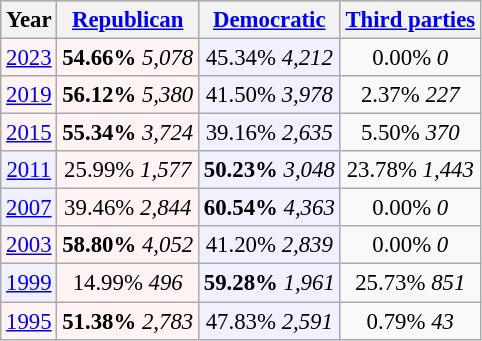<table class="wikitable" style="font-size:95%;">
<tr bgcolor=lightgrey>
<th>Year</th>
<th><a href='#'>Republican</a></th>
<th><a href='#'>Democratic</a></th>
<th><a href='#'>Third parties</a></th>
</tr>
<tr>
<td align="center" bgcolor="#fff3f3"><a href='#'>2023</a></td>
<td align="center" bgcolor="#fff3f3"><strong>54.66%</strong> <em>5,078</em></td>
<td align="center" bgcolor="#f0f0ff">45.34% <em>4,212</em></td>
<td align="center">0.00% <em>0</em></td>
</tr>
<tr>
<td align="center" bgcolor="#fff3f3"><a href='#'>2019</a></td>
<td align="center" bgcolor="#fff3f3"><strong>56.12%</strong> <em>5,380</em></td>
<td align="center" bgcolor="#f0f0ff">41.50% <em>3,978</em></td>
<td align="center">2.37% <em>227</em></td>
</tr>
<tr>
<td align="center" bgcolor="#fff3f3"><a href='#'>2015</a></td>
<td align="center" bgcolor="#fff3f3"><strong>55.34%</strong> <em>3,724</em></td>
<td align="center" bgcolor="#f0f0ff">39.16% <em>2,635</em></td>
<td align="center">5.50% <em>370</em></td>
</tr>
<tr>
<td align="center" bgcolor="#f0f0ff"><a href='#'>2011</a></td>
<td align="center" bgcolor="#fff3f3">25.99% <em>1,577</em></td>
<td align="center" bgcolor="#f0f0ff"><strong>50.23%</strong> <em>3,048</em></td>
<td align="center">23.78% <em>1,443</em></td>
</tr>
<tr>
<td align="center" bgcolor="#f0f0ff"><a href='#'>2007</a></td>
<td align="center" bgcolor="#fff3f3">39.46% <em>2,844</em></td>
<td align="center" bgcolor="#f0f0ff"><strong>60.54%</strong> <em>4,363</em></td>
<td align="center">0.00% <em>0</em></td>
</tr>
<tr>
<td align="center" bgcolor="#fff3f3"><a href='#'>2003</a></td>
<td align="center" bgcolor="#fff3f3"><strong>58.80%</strong> <em>4,052</em></td>
<td align="center" bgcolor="#f0f0ff">41.20% <em>2,839</em></td>
<td align="center">0.00% <em>0</em></td>
</tr>
<tr>
<td align="center" bgcolor="#f0f0ff"><a href='#'>1999</a></td>
<td align="center" bgcolor="#fff3f3">14.99% <em>496</em></td>
<td align="center" bgcolor="#f0f0ff"><strong>59.28%</strong> <em>1,961</em></td>
<td align="center">25.73% <em>851</em></td>
</tr>
<tr>
<td align="center" bgcolor="#fff3f3"><a href='#'>1995</a></td>
<td align="center" bgcolor="#fff3f3"><strong>51.38%</strong> <em>2,783</em></td>
<td align="center" bgcolor="#f0f0ff">47.83% <em>2,591</em></td>
<td align="center">0.79% <em>43</em></td>
</tr>
</table>
